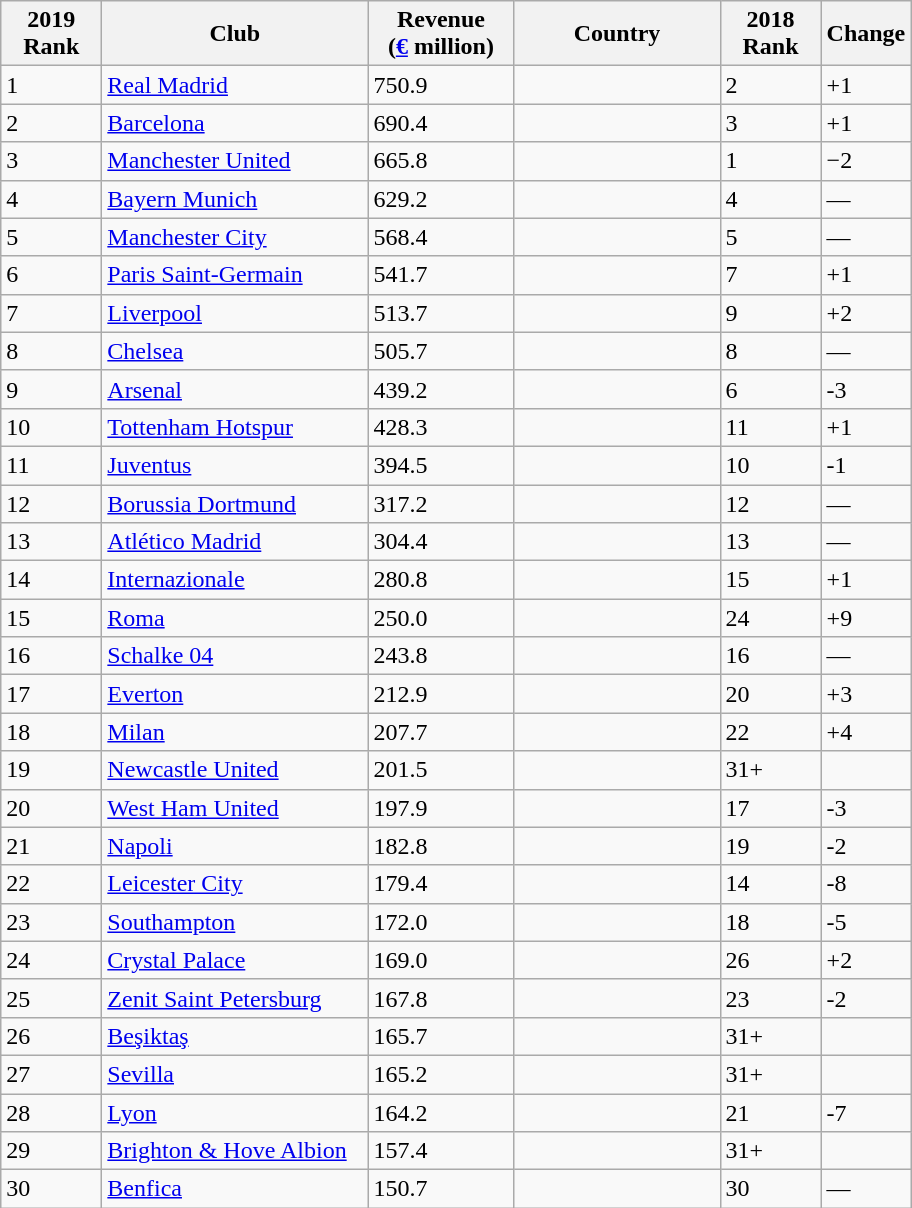<table class="wikitable sortable">
<tr>
<th scope="col" width=60>2019 <br> Rank</th>
<th scope="col" width=170>Club</th>
<th scope="col" width=90>Revenue <br>(<a href='#'>€</a> million)</th>
<th scope="col" width=130>Country</th>
<th scope="col" width=60>2018 <br> Rank</th>
<th scope="col" width=50>Change</th>
</tr>
<tr>
<td>1</td>
<td><a href='#'>Real Madrid</a></td>
<td>750.9</td>
<td></td>
<td>2</td>
<td> +1</td>
</tr>
<tr>
<td>2</td>
<td><a href='#'>Barcelona</a></td>
<td>690.4</td>
<td></td>
<td>3</td>
<td> +1</td>
</tr>
<tr>
<td>3</td>
<td><a href='#'>Manchester United</a></td>
<td>665.8</td>
<td></td>
<td>1</td>
<td> −2</td>
</tr>
<tr>
<td>4</td>
<td><a href='#'>Bayern Munich</a></td>
<td>629.2</td>
<td></td>
<td>4</td>
<td> —</td>
</tr>
<tr>
<td>5</td>
<td><a href='#'>Manchester City</a></td>
<td>568.4</td>
<td></td>
<td>5</td>
<td> —</td>
</tr>
<tr>
<td>6</td>
<td><a href='#'>Paris Saint-Germain</a></td>
<td>541.7</td>
<td></td>
<td>7</td>
<td> +1</td>
</tr>
<tr>
<td>7</td>
<td><a href='#'>Liverpool</a></td>
<td>513.7</td>
<td></td>
<td>9</td>
<td> +2</td>
</tr>
<tr>
<td>8</td>
<td><a href='#'>Chelsea</a></td>
<td>505.7</td>
<td></td>
<td>8</td>
<td> —</td>
</tr>
<tr>
<td>9</td>
<td><a href='#'>Arsenal</a></td>
<td>439.2</td>
<td></td>
<td>6</td>
<td> -3</td>
</tr>
<tr>
<td>10</td>
<td><a href='#'>Tottenham Hotspur</a></td>
<td>428.3</td>
<td></td>
<td>11</td>
<td> +1</td>
</tr>
<tr>
<td>11</td>
<td><a href='#'>Juventus</a></td>
<td>394.5</td>
<td></td>
<td>10</td>
<td> -1</td>
</tr>
<tr>
<td>12</td>
<td><a href='#'>Borussia Dortmund</a></td>
<td>317.2</td>
<td></td>
<td>12</td>
<td> —</td>
</tr>
<tr>
<td>13</td>
<td><a href='#'>Atlético Madrid</a></td>
<td>304.4</td>
<td></td>
<td>13</td>
<td> —</td>
</tr>
<tr>
<td>14</td>
<td><a href='#'>Internazionale</a></td>
<td>280.8</td>
<td></td>
<td>15</td>
<td> +1</td>
</tr>
<tr>
<td>15</td>
<td><a href='#'>Roma</a></td>
<td>250.0</td>
<td></td>
<td>24</td>
<td> +9</td>
</tr>
<tr>
<td>16</td>
<td><a href='#'>Schalke 04</a></td>
<td>243.8</td>
<td></td>
<td>16</td>
<td> —</td>
</tr>
<tr>
<td>17</td>
<td><a href='#'>Everton</a></td>
<td>212.9</td>
<td></td>
<td>20</td>
<td> +3</td>
</tr>
<tr>
<td>18</td>
<td><a href='#'>Milan</a></td>
<td>207.7</td>
<td></td>
<td>22</td>
<td> +4</td>
</tr>
<tr>
<td>19</td>
<td><a href='#'>Newcastle United</a></td>
<td>201.5</td>
<td></td>
<td>31+</td>
<td></td>
</tr>
<tr>
<td>20</td>
<td><a href='#'>West Ham United</a></td>
<td>197.9</td>
<td></td>
<td>17</td>
<td> -3</td>
</tr>
<tr>
<td>21</td>
<td><a href='#'>Napoli</a></td>
<td>182.8</td>
<td></td>
<td>19</td>
<td> -2</td>
</tr>
<tr>
<td>22</td>
<td><a href='#'>Leicester City</a></td>
<td>179.4</td>
<td></td>
<td>14</td>
<td> -8</td>
</tr>
<tr>
<td>23</td>
<td><a href='#'>Southampton</a></td>
<td>172.0</td>
<td></td>
<td>18</td>
<td> -5</td>
</tr>
<tr>
<td>24</td>
<td><a href='#'>Crystal Palace</a></td>
<td>169.0</td>
<td></td>
<td>26</td>
<td> +2</td>
</tr>
<tr>
<td>25</td>
<td><a href='#'>Zenit Saint Petersburg</a></td>
<td>167.8</td>
<td></td>
<td>23</td>
<td> -2</td>
</tr>
<tr>
<td>26</td>
<td><a href='#'>Beşiktaş</a></td>
<td>165.7</td>
<td></td>
<td>31+</td>
<td></td>
</tr>
<tr>
<td>27</td>
<td><a href='#'>Sevilla</a></td>
<td>165.2</td>
<td></td>
<td>31+</td>
<td></td>
</tr>
<tr>
<td>28</td>
<td><a href='#'>Lyon</a></td>
<td>164.2</td>
<td></td>
<td>21</td>
<td> -7</td>
</tr>
<tr>
<td>29</td>
<td><a href='#'>Brighton & Hove Albion</a></td>
<td>157.4</td>
<td></td>
<td>31+</td>
<td></td>
</tr>
<tr>
<td>30</td>
<td><a href='#'>Benfica</a></td>
<td>150.7</td>
<td></td>
<td>30</td>
<td> —</td>
</tr>
</table>
